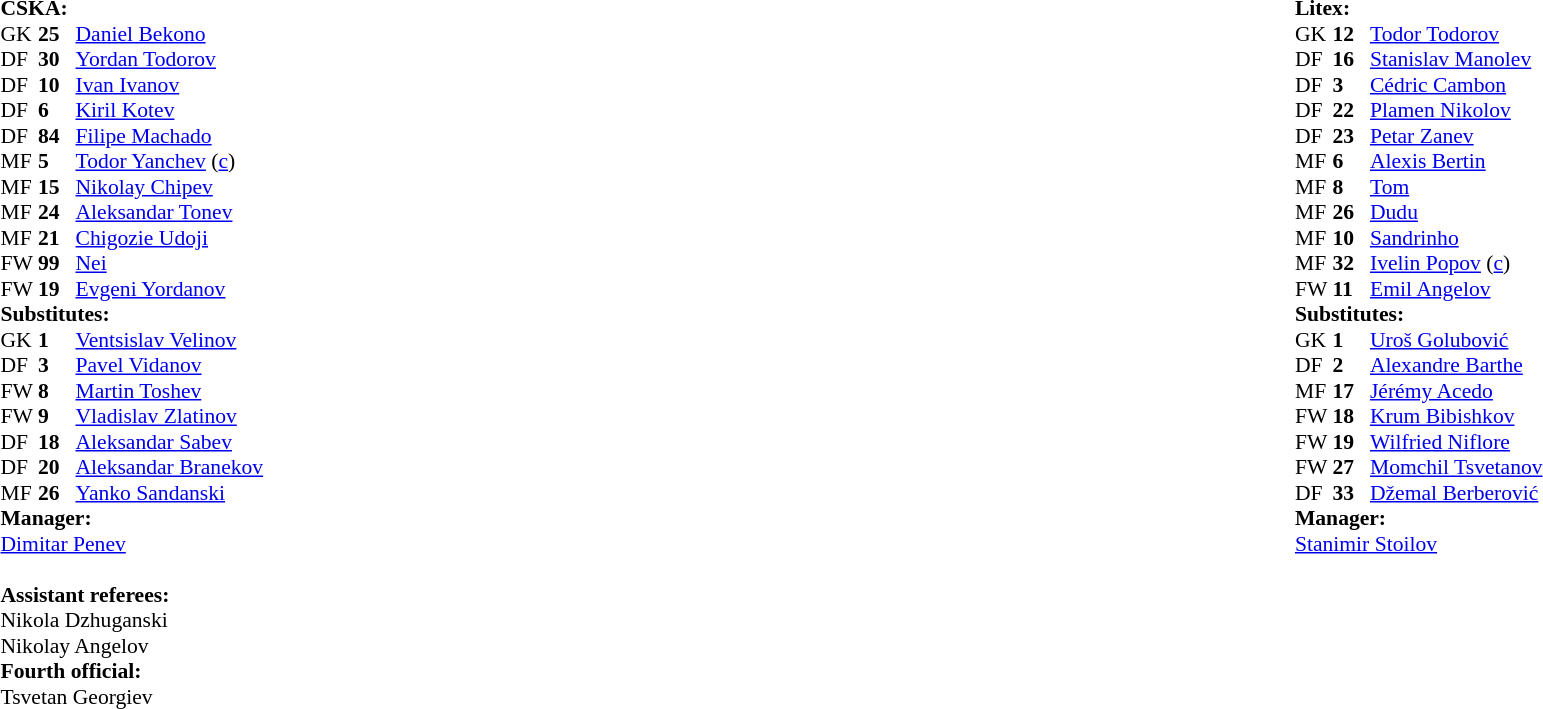<table width="100%">
<tr>
<td valign="top" width="50%"><br><table style="font-size: 90%" cellspacing="0" cellpadding="0">
<tr>
<td colspan="4"><strong>CSKA:</strong></td>
</tr>
<tr>
<th width=25></th>
<th width=25></th>
</tr>
<tr>
<td>GK</td>
<td><strong>25</strong></td>
<td> <a href='#'>Daniel Bekono</a></td>
</tr>
<tr>
<td>DF</td>
<td><strong>30</strong></td>
<td> <a href='#'>Yordan Todorov</a> </td>
</tr>
<tr>
<td>DF</td>
<td><strong>10</strong></td>
<td> <a href='#'>Ivan Ivanov</a></td>
</tr>
<tr>
<td>DF</td>
<td><strong>6</strong></td>
<td> <a href='#'>Kiril Kotev</a> </td>
</tr>
<tr>
<td>DF</td>
<td><strong>84</strong></td>
<td> <a href='#'>Filipe Machado</a></td>
</tr>
<tr>
<td>MF</td>
<td><strong>5</strong></td>
<td> <a href='#'>Todor Yanchev</a> (<a href='#'>c</a>)</td>
</tr>
<tr>
<td>MF</td>
<td><strong>15</strong></td>
<td> <a href='#'>Nikolay Chipev</a> </td>
</tr>
<tr>
<td>MF</td>
<td><strong>24</strong></td>
<td> <a href='#'>Aleksandar Tonev</a> </td>
</tr>
<tr>
<td>MF</td>
<td><strong>21</strong></td>
<td> <a href='#'>Chigozie Udoji</a> </td>
</tr>
<tr>
<td>FW</td>
<td><strong>99</strong></td>
<td> <a href='#'>Nei</a> </td>
</tr>
<tr>
<td>FW</td>
<td><strong>19</strong></td>
<td> <a href='#'>Evgeni Yordanov</a></td>
</tr>
<tr>
<td colspan=3><strong>Substitutes:</strong></td>
</tr>
<tr>
<td>GK</td>
<td><strong>1</strong></td>
<td> <a href='#'>Ventsislav Velinov</a></td>
</tr>
<tr>
<td>DF</td>
<td><strong>3</strong></td>
<td> <a href='#'>Pavel Vidanov</a></td>
</tr>
<tr>
<td>FW</td>
<td><strong>8</strong></td>
<td> <a href='#'>Martin Toshev</a> </td>
</tr>
<tr>
<td>FW</td>
<td><strong>9</strong></td>
<td> <a href='#'>Vladislav Zlatinov</a> </td>
</tr>
<tr>
<td>DF</td>
<td><strong>18</strong></td>
<td> <a href='#'>Aleksandar Sabev</a></td>
</tr>
<tr>
<td>DF</td>
<td><strong>20</strong></td>
<td> <a href='#'>Aleksandar Branekov</a></td>
</tr>
<tr>
<td>MF</td>
<td><strong>26</strong></td>
<td> <a href='#'>Yanko Sandanski</a></td>
</tr>
<tr>
<td colspan=3><strong>Manager:</strong></td>
</tr>
<tr>
<td colspan=4> <a href='#'>Dimitar Penev</a><br><br><strong>Assistant referees:</strong><br> Nikola Dzhuganski<br> Nikolay Angelov
<br><strong>Fourth official:</strong><br> Tsvetan Georgiev</td>
</tr>
</table>
</td>
<td></td>
<td valign="top" width="50%"><br><table style="font-size: 90%" cellspacing="0" cellpadding="0" align=center>
<tr>
<td colspan="4"><strong>Litex:</strong></td>
</tr>
<tr>
<th width=25></th>
<th width=25></th>
</tr>
<tr>
<td>GK</td>
<td><strong>12</strong></td>
<td> <a href='#'>Todor Todorov</a></td>
</tr>
<tr>
<td>DF</td>
<td><strong>16</strong></td>
<td> <a href='#'>Stanislav Manolev</a></td>
</tr>
<tr>
<td>DF</td>
<td><strong>3</strong></td>
<td> <a href='#'>Cédric Cambon</a></td>
</tr>
<tr>
<td>DF</td>
<td><strong>22</strong></td>
<td> <a href='#'>Plamen Nikolov</a></td>
</tr>
<tr>
<td>DF</td>
<td><strong>23</strong></td>
<td> <a href='#'>Petar Zanev</a></td>
</tr>
<tr>
<td>MF</td>
<td><strong>6</strong></td>
<td> <a href='#'>Alexis Bertin</a></td>
</tr>
<tr>
<td>MF</td>
<td><strong>8</strong></td>
<td> <a href='#'>Tom</a> </td>
</tr>
<tr>
<td>MF</td>
<td><strong>26</strong></td>
<td> <a href='#'>Dudu</a> </td>
</tr>
<tr>
<td>MF</td>
<td><strong>10</strong></td>
<td> <a href='#'>Sandrinho</a> </td>
</tr>
<tr>
<td>MF</td>
<td><strong>32</strong></td>
<td> <a href='#'>Ivelin Popov</a> (<a href='#'>c</a>)</td>
</tr>
<tr>
<td>FW</td>
<td><strong>11</strong></td>
<td> <a href='#'>Emil Angelov</a>  </td>
</tr>
<tr>
<td colspan=3><strong>Substitutes:</strong></td>
</tr>
<tr>
<td>GK</td>
<td><strong>1</strong></td>
<td> <a href='#'>Uroš Golubović</a></td>
</tr>
<tr>
<td>DF</td>
<td><strong>2</strong></td>
<td> <a href='#'>Alexandre Barthe</a></td>
</tr>
<tr>
<td>MF</td>
<td><strong>17</strong></td>
<td> <a href='#'>Jérémy Acedo</a></td>
</tr>
<tr>
<td>FW</td>
<td><strong>18</strong></td>
<td> <a href='#'>Krum Bibishkov</a> </td>
</tr>
<tr>
<td>FW</td>
<td><strong>19</strong></td>
<td> <a href='#'>Wilfried Niflore</a> </td>
</tr>
<tr>
<td>FW</td>
<td><strong>27</strong></td>
<td> <a href='#'>Momchil Tsvetanov</a> </td>
</tr>
<tr>
<td>DF</td>
<td><strong>33</strong></td>
<td> <a href='#'>Džemal Berberović</a></td>
</tr>
<tr>
<td colspan=3><strong>Manager:</strong></td>
</tr>
<tr>
<td colspan=4> <a href='#'>Stanimir Stoilov</a></td>
</tr>
<tr>
</tr>
</table>
</td>
</tr>
</table>
